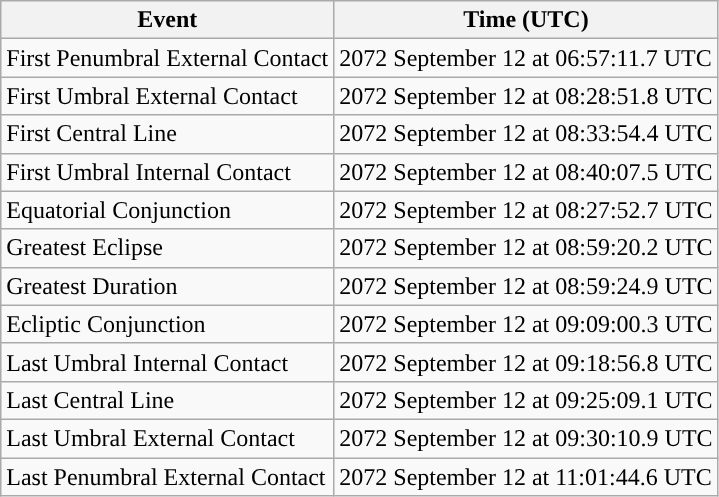<table class="wikitable">
<tr>
<th>Event</th>
<th>Time (UTC)</th>
</tr>
<tr>
<td>First Penumbral External Contact</td>
<td>2072 September 12 at 06:57:11.7 UTC</td>
</tr>
<tr>
<td>First Umbral External Contact</td>
<td>2072 September 12 at 08:28:51.8 UTC</td>
</tr>
<tr>
<td>First Central Line</td>
<td>2072 September 12 at 08:33:54.4 UTC</td>
</tr>
<tr>
<td>First Umbral Internal Contact</td>
<td>2072 September 12 at 08:40:07.5 UTC</td>
</tr>
<tr>
<td>Equatorial Conjunction</td>
<td>2072 September 12 at 08:27:52.7 UTC</td>
</tr>
<tr>
<td>Greatest Eclipse</td>
<td>2072 September 12 at 08:59:20.2 UTC</td>
</tr>
<tr>
<td>Greatest Duration</td>
<td>2072 September 12 at 08:59:24.9 UTC</td>
</tr>
<tr>
<td>Ecliptic Conjunction</td>
<td>2072 September 12 at 09:09:00.3 UTC</td>
</tr>
<tr>
<td>Last Umbral Internal Contact</td>
<td>2072 September 12 at 09:18:56.8 UTC</td>
</tr>
<tr>
<td>Last Central Line</td>
<td>2072 September 12 at 09:25:09.1 UTC</td>
</tr>
<tr>
<td>Last Umbral External Contact</td>
<td>2072 September 12 at 09:30:10.9 UTC</td>
</tr>
<tr>
<td>Last Penumbral External Contact</td>
<td>2072 September 12 at 11:01:44.6 UTC</td>
</tr>
</table>
